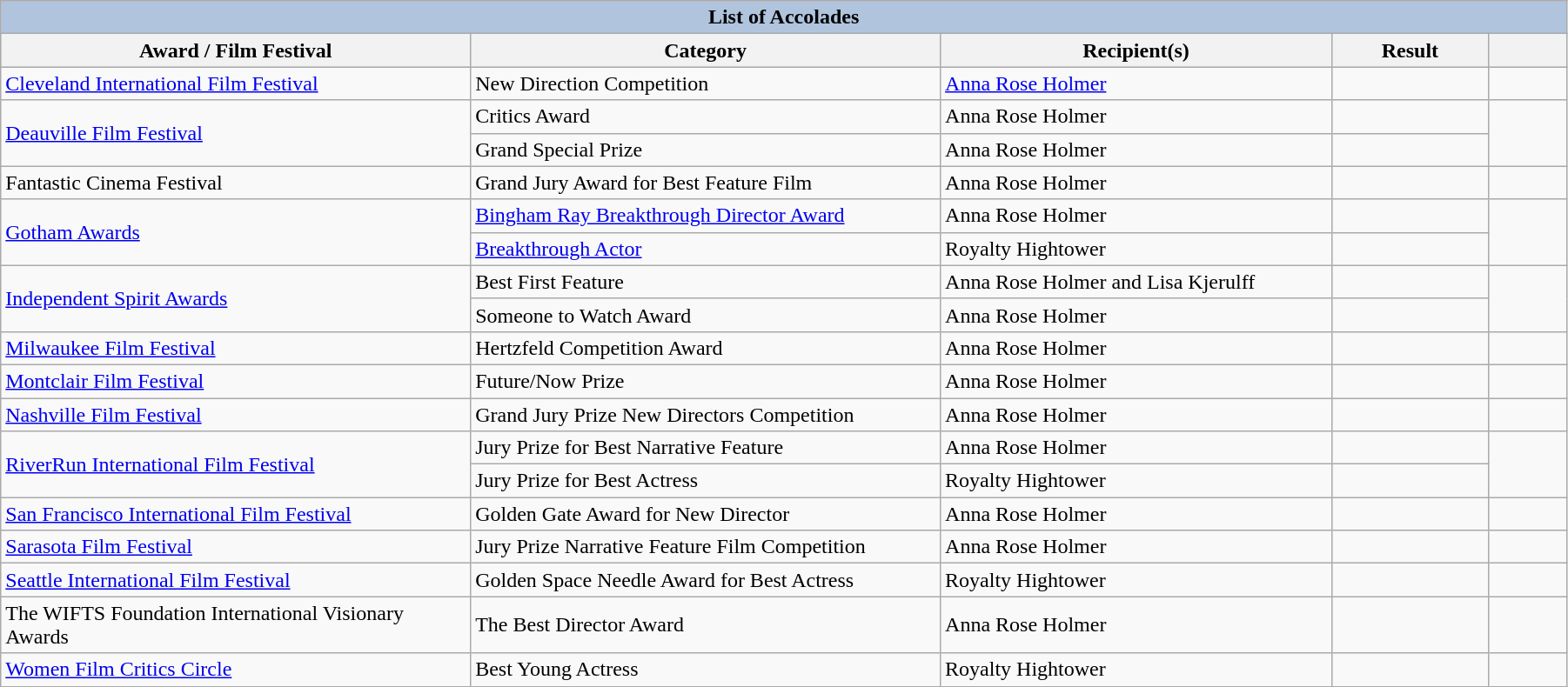<table class="wikitable sortable" width="95%">
<tr style="background:#ccc; text-align:center;">
<th colspan=5 style="background:#B0C4DE;">List of Accolades</th>
</tr>
<tr style="background:#ccc; text-align:center;">
<th scope="col" width="30%">Award / Film Festival</th>
<th scope="col" width="30%">Category</th>
<th scope="col" width="25%">Recipient(s)</th>
<th scope="col" width="10%">Result</th>
<th scope="col" class="unsortable"></th>
</tr>
<tr>
<td><a href='#'>Cleveland International Film Festival</a></td>
<td>New Direction Competition</td>
<td><a href='#'>Anna Rose Holmer</a></td>
<td></td>
<td></td>
</tr>
<tr>
<td rowspan="2"><a href='#'>Deauville Film Festival</a></td>
<td>Critics Award</td>
<td>Anna Rose Holmer</td>
<td></td>
<td rowspan="2"></td>
</tr>
<tr>
<td>Grand Special Prize</td>
<td>Anna Rose Holmer</td>
<td></td>
</tr>
<tr>
<td>Fantastic Cinema Festival</td>
<td>Grand Jury Award for Best Feature Film</td>
<td>Anna Rose Holmer</td>
<td></td>
<td></td>
</tr>
<tr>
<td rowspan="2"><a href='#'>Gotham Awards</a></td>
<td><a href='#'>Bingham Ray Breakthrough Director Award</a></td>
<td>Anna Rose Holmer</td>
<td></td>
<td rowspan="2"></td>
</tr>
<tr>
<td><a href='#'>Breakthrough Actor</a></td>
<td>Royalty Hightower</td>
<td></td>
</tr>
<tr>
<td rowspan="2"><a href='#'>Independent Spirit Awards</a></td>
<td>Best First Feature</td>
<td>Anna Rose Holmer and Lisa Kjerulff</td>
<td></td>
<td rowspan="2"></td>
</tr>
<tr>
<td>Someone to Watch Award</td>
<td>Anna Rose Holmer</td>
<td></td>
</tr>
<tr>
<td><a href='#'>Milwaukee Film Festival</a></td>
<td>Hertzfeld Competition Award</td>
<td>Anna Rose Holmer</td>
<td></td>
<td></td>
</tr>
<tr>
<td><a href='#'>Montclair Film Festival</a></td>
<td>Future/Now Prize</td>
<td>Anna Rose Holmer</td>
<td></td>
<td></td>
</tr>
<tr>
<td><a href='#'>Nashville Film Festival</a></td>
<td>Grand Jury Prize New Directors Competition</td>
<td>Anna Rose Holmer</td>
<td></td>
<td></td>
</tr>
<tr>
<td rowspan="2"><a href='#'>RiverRun International Film Festival</a></td>
<td>Jury Prize for Best Narrative Feature</td>
<td>Anna Rose Holmer</td>
<td></td>
<td rowspan="2"></td>
</tr>
<tr>
<td>Jury Prize for Best Actress</td>
<td>Royalty Hightower</td>
<td></td>
</tr>
<tr>
<td><a href='#'>San Francisco International Film Festival</a></td>
<td>Golden Gate Award for New Director</td>
<td>Anna Rose Holmer</td>
<td></td>
<td></td>
</tr>
<tr>
<td><a href='#'>Sarasota Film Festival</a></td>
<td>Jury Prize Narrative Feature Film Competition</td>
<td>Anna Rose Holmer</td>
<td></td>
<td></td>
</tr>
<tr>
<td><a href='#'>Seattle International Film Festival</a></td>
<td>Golden Space Needle Award for Best Actress</td>
<td>Royalty Hightower</td>
<td></td>
<td></td>
</tr>
<tr>
<td>The WIFTS Foundation International Visionary Awards</td>
<td>The Best Director Award</td>
<td>Anna Rose Holmer</td>
<td></td>
<td></td>
</tr>
<tr>
<td><a href='#'>Women Film Critics Circle</a></td>
<td>Best Young Actress</td>
<td>Royalty Hightower</td>
<td></td>
<td></td>
</tr>
</table>
